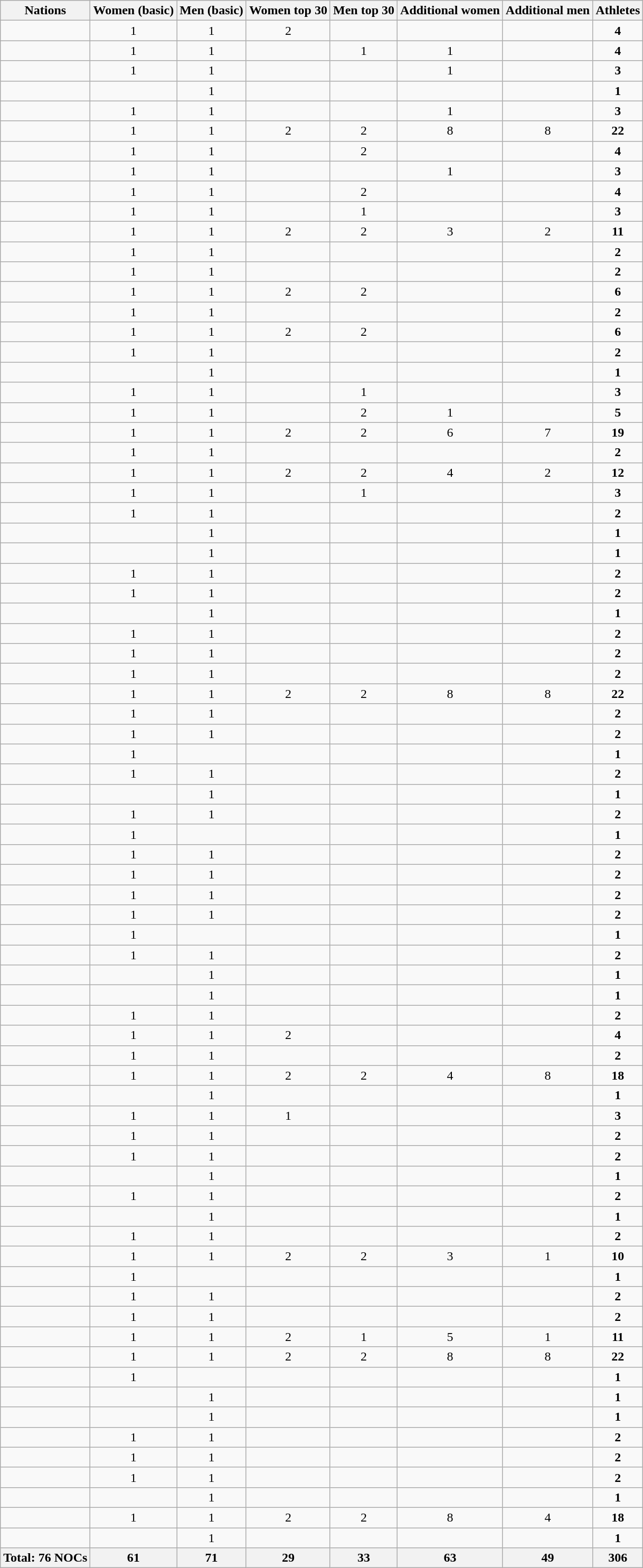<table class="wikitable sortable" style="text-align:center;">
<tr>
<th>Nations</th>
<th>Women (basic)</th>
<th>Men (basic)</th>
<th>Women top 30</th>
<th>Men top 30</th>
<th>Additional women</th>
<th>Additional men</th>
<th>Athletes</th>
</tr>
<tr>
<td style="text-align:left"></td>
<td>1</td>
<td>1</td>
<td>2</td>
<td></td>
<td></td>
<td></td>
<td><strong>4</strong></td>
</tr>
<tr>
<td style="text-align:left"></td>
<td>1</td>
<td>1</td>
<td></td>
<td>1</td>
<td>1</td>
<td></td>
<td><strong>4</strong></td>
</tr>
<tr>
<td style="text-align:left"></td>
<td>1</td>
<td>1</td>
<td></td>
<td></td>
<td>1</td>
<td></td>
<td><strong>3</strong></td>
</tr>
<tr>
<td style="text-align:left"></td>
<td></td>
<td>1</td>
<td></td>
<td></td>
<td></td>
<td></td>
<td><strong>1</strong></td>
</tr>
<tr>
<td style="text-align:left"></td>
<td>1</td>
<td>1</td>
<td></td>
<td></td>
<td>1</td>
<td></td>
<td><strong>3</strong></td>
</tr>
<tr>
<td style="text-align:left"></td>
<td>1</td>
<td>1</td>
<td>2</td>
<td>2</td>
<td>8</td>
<td>8</td>
<td><strong>22</strong></td>
</tr>
<tr>
<td style="text-align:left"></td>
<td>1</td>
<td>1</td>
<td></td>
<td>2</td>
<td></td>
<td></td>
<td><strong>4</strong></td>
</tr>
<tr>
<td style="text-align:left"></td>
<td>1</td>
<td>1</td>
<td></td>
<td></td>
<td>1</td>
<td></td>
<td><strong>3</strong></td>
</tr>
<tr>
<td style="text-align:left"></td>
<td>1</td>
<td>1</td>
<td></td>
<td>2</td>
<td></td>
<td></td>
<td><strong>4</strong></td>
</tr>
<tr>
<td style="text-align:left"></td>
<td>1</td>
<td>1</td>
<td></td>
<td>1</td>
<td></td>
<td></td>
<td><strong>3</strong></td>
</tr>
<tr>
<td style="text-align:left"></td>
<td>1</td>
<td>1</td>
<td>2</td>
<td>2</td>
<td>3</td>
<td>2</td>
<td><strong>11</strong></td>
</tr>
<tr>
<td style="text-align:left"></td>
<td>1</td>
<td>1</td>
<td></td>
<td></td>
<td></td>
<td></td>
<td><strong>2</strong></td>
</tr>
<tr>
<td style="text-align:left"></td>
<td>1</td>
<td>1</td>
<td></td>
<td></td>
<td></td>
<td></td>
<td><strong>2</strong></td>
</tr>
<tr>
<td style="text-align:left"></td>
<td>1</td>
<td>1</td>
<td>2</td>
<td>2</td>
<td></td>
<td></td>
<td><strong>6</strong></td>
</tr>
<tr>
<td style="text-align:left"></td>
<td>1</td>
<td>1</td>
<td></td>
<td></td>
<td></td>
<td></td>
<td><strong>2</strong></td>
</tr>
<tr>
<td style="text-align:left"></td>
<td>1</td>
<td>1</td>
<td>2</td>
<td>2</td>
<td></td>
<td></td>
<td><strong>6</strong></td>
</tr>
<tr>
<td style="text-align:left"></td>
<td>1</td>
<td>1</td>
<td></td>
<td></td>
<td></td>
<td></td>
<td><strong>2</strong></td>
</tr>
<tr>
<td style="text-align:left"></td>
<td></td>
<td>1</td>
<td></td>
<td></td>
<td></td>
<td></td>
<td><strong>1</strong></td>
</tr>
<tr>
<td style="text-align:left"></td>
<td>1</td>
<td>1</td>
<td></td>
<td>1</td>
<td></td>
<td></td>
<td><strong>3</strong></td>
</tr>
<tr>
<td style="text-align:left"></td>
<td>1</td>
<td>1</td>
<td></td>
<td>2</td>
<td>1</td>
<td></td>
<td><strong>5</strong></td>
</tr>
<tr>
<td style="text-align:left"></td>
<td>1</td>
<td>1</td>
<td>2</td>
<td>2</td>
<td>6</td>
<td>7</td>
<td><strong>19</strong></td>
</tr>
<tr>
<td style="text-align:left"></td>
<td>1</td>
<td>1</td>
<td></td>
<td></td>
<td></td>
<td></td>
<td><strong>2</strong></td>
</tr>
<tr>
<td style="text-align:left"></td>
<td>1</td>
<td>1</td>
<td>2</td>
<td>2</td>
<td>4</td>
<td>2</td>
<td><strong>12</strong></td>
</tr>
<tr>
<td style="text-align:left"></td>
<td>1</td>
<td>1</td>
<td></td>
<td>1</td>
<td></td>
<td></td>
<td><strong>3</strong></td>
</tr>
<tr>
<td style="text-align:left"></td>
<td>1</td>
<td>1</td>
<td></td>
<td></td>
<td></td>
<td></td>
<td><strong>2</strong></td>
</tr>
<tr>
<td style="text-align:left"></td>
<td></td>
<td>1</td>
<td></td>
<td></td>
<td></td>
<td></td>
<td><strong>1</strong></td>
</tr>
<tr>
<td style="text-align:left"></td>
<td></td>
<td>1</td>
<td></td>
<td></td>
<td></td>
<td></td>
<td><strong>1</strong></td>
</tr>
<tr>
<td style="text-align:left"></td>
<td>1</td>
<td>1</td>
<td></td>
<td></td>
<td></td>
<td></td>
<td><strong>2</strong></td>
</tr>
<tr>
<td style="text-align:left"></td>
<td>1</td>
<td>1</td>
<td></td>
<td></td>
<td></td>
<td></td>
<td><strong>2</strong></td>
</tr>
<tr>
<td style="text-align:left"></td>
<td></td>
<td>1</td>
<td></td>
<td></td>
<td></td>
<td></td>
<td><strong>1</strong></td>
</tr>
<tr>
<td style="text-align:left"></td>
<td>1</td>
<td>1</td>
<td></td>
<td></td>
<td></td>
<td></td>
<td><strong>2</strong></td>
</tr>
<tr>
<td style="text-align:left"></td>
<td>1</td>
<td>1</td>
<td></td>
<td></td>
<td></td>
<td></td>
<td><strong>2</strong></td>
</tr>
<tr>
<td style="text-align:left"></td>
<td>1</td>
<td>1</td>
<td></td>
<td></td>
<td></td>
<td></td>
<td><strong>2</strong></td>
</tr>
<tr>
<td style="text-align:left"></td>
<td>1</td>
<td>1</td>
<td>2</td>
<td>2</td>
<td>8</td>
<td>8</td>
<td><strong>22</strong></td>
</tr>
<tr>
<td style="text-align:left"></td>
<td>1</td>
<td>1</td>
<td></td>
<td></td>
<td></td>
<td></td>
<td><strong>2</strong></td>
</tr>
<tr>
<td style="text-align:left"></td>
<td>1</td>
<td>1</td>
<td></td>
<td></td>
<td></td>
<td></td>
<td><strong>2</strong></td>
</tr>
<tr>
<td style="text-align:left"></td>
<td>1</td>
<td></td>
<td></td>
<td></td>
<td></td>
<td></td>
<td><strong>1</strong></td>
</tr>
<tr>
<td style="text-align:left"></td>
<td>1</td>
<td>1</td>
<td></td>
<td></td>
<td></td>
<td></td>
<td><strong>2</strong></td>
</tr>
<tr>
<td style="text-align:left"></td>
<td></td>
<td>1</td>
<td></td>
<td></td>
<td></td>
<td></td>
<td><strong>1</strong></td>
</tr>
<tr>
<td style="text-align:left"></td>
<td>1</td>
<td>1</td>
<td></td>
<td></td>
<td></td>
<td></td>
<td><strong>2</strong></td>
</tr>
<tr>
<td style="text-align:left"></td>
<td>1</td>
<td></td>
<td></td>
<td></td>
<td></td>
<td></td>
<td><strong>1</strong></td>
</tr>
<tr>
<td style="text-align:left"></td>
<td>1</td>
<td>1</td>
<td></td>
<td></td>
<td></td>
<td></td>
<td><strong>2</strong></td>
</tr>
<tr>
<td style="text-align:left"></td>
<td>1</td>
<td>1</td>
<td></td>
<td></td>
<td></td>
<td></td>
<td><strong>2</strong></td>
</tr>
<tr>
<td style="text-align:left"></td>
<td>1</td>
<td>1</td>
<td></td>
<td></td>
<td></td>
<td></td>
<td><strong>2</strong></td>
</tr>
<tr>
<td style="text-align:left"></td>
<td>1</td>
<td>1</td>
<td></td>
<td></td>
<td></td>
<td></td>
<td><strong>2</strong></td>
</tr>
<tr>
<td style="text-align:left"></td>
<td>1</td>
<td></td>
<td></td>
<td></td>
<td></td>
<td></td>
<td><strong>1</strong></td>
</tr>
<tr>
<td style="text-align:left"></td>
<td>1</td>
<td>1</td>
<td></td>
<td></td>
<td></td>
<td></td>
<td><strong>2</strong></td>
</tr>
<tr>
<td style="text-align:left"></td>
<td></td>
<td>1</td>
<td></td>
<td></td>
<td></td>
<td></td>
<td><strong>1</strong></td>
</tr>
<tr>
<td style="text-align:left"></td>
<td></td>
<td>1</td>
<td></td>
<td></td>
<td></td>
<td></td>
<td><strong>1</strong></td>
</tr>
<tr>
<td style="text-align:left"></td>
<td>1</td>
<td>1</td>
<td></td>
<td></td>
<td></td>
<td></td>
<td><strong>2</strong></td>
</tr>
<tr>
<td style="text-align:left"></td>
<td>1</td>
<td>1</td>
<td>2</td>
<td></td>
<td></td>
<td></td>
<td><strong>4</strong></td>
</tr>
<tr>
<td style="text-align:left"></td>
<td>1</td>
<td>1</td>
<td></td>
<td></td>
<td></td>
<td></td>
<td><strong>2</strong></td>
</tr>
<tr>
<td style="text-align:left"></td>
<td>1</td>
<td>1</td>
<td>2</td>
<td>2</td>
<td>4</td>
<td>8</td>
<td><strong>18</strong></td>
</tr>
<tr>
<td style="text-align:left"></td>
<td></td>
<td>1</td>
<td></td>
<td></td>
<td></td>
<td></td>
<td><strong>1</strong></td>
</tr>
<tr>
<td style="text-align:left"></td>
<td>1</td>
<td>1</td>
<td>1</td>
<td></td>
<td></td>
<td></td>
<td><strong>3</strong></td>
</tr>
<tr>
<td style="text-align:left"></td>
<td>1</td>
<td>1</td>
<td></td>
<td></td>
<td></td>
<td></td>
<td><strong>2</strong></td>
</tr>
<tr>
<td style="text-align:left"></td>
<td>1</td>
<td>1</td>
<td></td>
<td></td>
<td></td>
<td></td>
<td><strong>2</strong></td>
</tr>
<tr>
<td style="text-align:left"></td>
<td></td>
<td>1</td>
<td></td>
<td></td>
<td></td>
<td></td>
<td><strong>1</strong></td>
</tr>
<tr>
<td style="text-align:left"></td>
<td>1</td>
<td>1</td>
<td></td>
<td></td>
<td></td>
<td></td>
<td><strong>2</strong></td>
</tr>
<tr>
<td style="text-align:left"></td>
<td></td>
<td>1</td>
<td></td>
<td></td>
<td></td>
<td></td>
<td><strong>1</strong></td>
</tr>
<tr>
<td style="text-align:left"></td>
<td>1</td>
<td>1</td>
<td></td>
<td></td>
<td></td>
<td></td>
<td><strong>2</strong></td>
</tr>
<tr>
<td style="text-align:left"></td>
<td>1</td>
<td>1</td>
<td>2</td>
<td>2</td>
<td>3</td>
<td>1</td>
<td><strong>10</strong></td>
</tr>
<tr>
<td style="text-align:left"></td>
<td>1</td>
<td></td>
<td></td>
<td></td>
<td></td>
<td></td>
<td><strong>1</strong></td>
</tr>
<tr>
<td style="text-align:left"></td>
<td>1</td>
<td>1</td>
<td></td>
<td></td>
<td></td>
<td></td>
<td><strong>2</strong></td>
</tr>
<tr>
<td style="text-align:left"></td>
<td>1</td>
<td>1</td>
<td></td>
<td></td>
<td></td>
<td></td>
<td><strong>2</strong></td>
</tr>
<tr>
<td style="text-align:left"></td>
<td>1</td>
<td>1</td>
<td>2</td>
<td>1</td>
<td>5</td>
<td>1</td>
<td><strong>11</strong></td>
</tr>
<tr>
<td style="text-align:left"></td>
<td>1</td>
<td>1</td>
<td>2</td>
<td>2</td>
<td>8</td>
<td>8</td>
<td><strong>22</strong></td>
</tr>
<tr>
<td style="text-align:left"></td>
<td>1</td>
<td></td>
<td></td>
<td></td>
<td></td>
<td></td>
<td><strong>1</strong></td>
</tr>
<tr>
<td style="text-align:left"></td>
<td></td>
<td>1</td>
<td></td>
<td></td>
<td></td>
<td></td>
<td><strong>1</strong></td>
</tr>
<tr>
<td style="text-align:left"></td>
<td></td>
<td>1</td>
<td></td>
<td></td>
<td></td>
<td></td>
<td><strong>1</strong></td>
</tr>
<tr>
<td style="text-align:left"></td>
<td>1</td>
<td>1</td>
<td></td>
<td></td>
<td></td>
<td></td>
<td><strong>2</strong></td>
</tr>
<tr>
<td style="text-align:left"></td>
<td>1</td>
<td>1</td>
<td></td>
<td></td>
<td></td>
<td></td>
<td><strong>2</strong></td>
</tr>
<tr>
<td style="text-align:left"></td>
<td>1</td>
<td>1</td>
<td></td>
<td></td>
<td></td>
<td></td>
<td><strong>2</strong></td>
</tr>
<tr>
<td style="text-align:left"></td>
<td></td>
<td>1</td>
<td></td>
<td></td>
<td></td>
<td></td>
<td><strong>1</strong></td>
</tr>
<tr>
<td style="text-align:left"></td>
<td>1</td>
<td>1</td>
<td>2</td>
<td>2</td>
<td>8</td>
<td>4</td>
<td><strong>18</strong></td>
</tr>
<tr>
<td style="text-align:left"></td>
<td></td>
<td>1</td>
<td></td>
<td></td>
<td></td>
<td></td>
<td><strong>1</strong></td>
</tr>
<tr>
<th>Total: 76 NOCs</th>
<th>61</th>
<th>71</th>
<th>29</th>
<th>33</th>
<th>63</th>
<th>49</th>
<th>306</th>
</tr>
</table>
